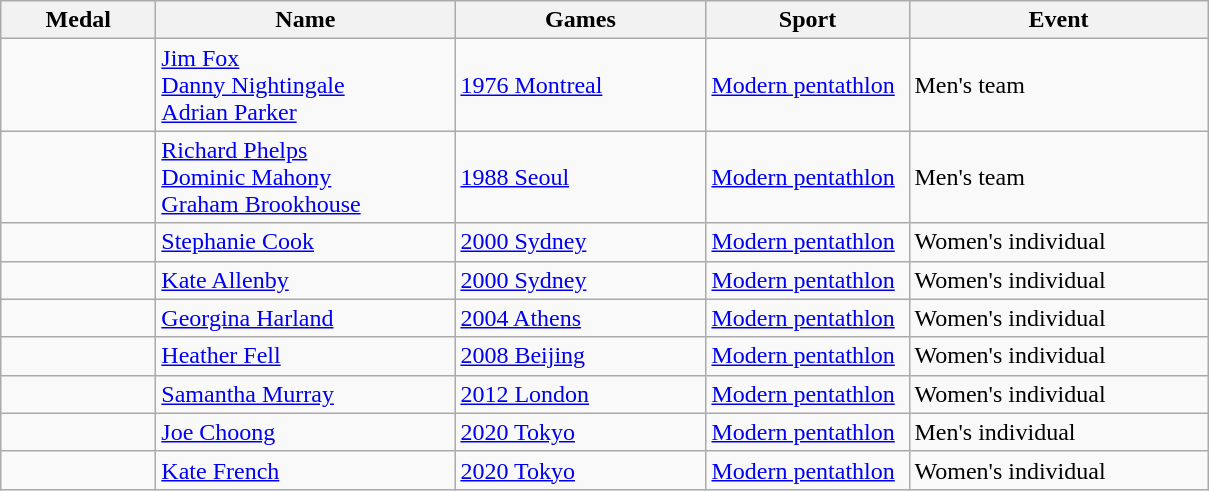<table class="wikitable sortable collapsible collapsed">
<tr>
<th style="width:6em">Medal</th>
<th style="width:12em">Name</th>
<th style="width:10em">Games</th>
<th style="width:8em">Sport</th>
<th style="width:12em">Event</th>
</tr>
<tr>
<td></td>
<td><a href='#'>Jim Fox</a><br><a href='#'>Danny Nightingale</a><br><a href='#'>Adrian Parker</a></td>
<td> <a href='#'>1976 Montreal</a></td>
<td> <a href='#'>Modern pentathlon</a></td>
<td>Men's team</td>
</tr>
<tr>
<td></td>
<td><a href='#'>Richard Phelps</a><br><a href='#'>Dominic Mahony</a><br> <a href='#'>Graham Brookhouse</a></td>
<td> <a href='#'>1988 Seoul</a></td>
<td> <a href='#'>Modern pentathlon</a></td>
<td>Men's team</td>
</tr>
<tr>
<td></td>
<td><a href='#'>Stephanie Cook</a></td>
<td> <a href='#'>2000 Sydney</a></td>
<td> <a href='#'>Modern pentathlon</a></td>
<td>Women's individual</td>
</tr>
<tr>
<td></td>
<td><a href='#'>Kate Allenby</a></td>
<td> <a href='#'>2000 Sydney</a></td>
<td> <a href='#'>Modern pentathlon</a></td>
<td>Women's individual</td>
</tr>
<tr>
<td></td>
<td><a href='#'>Georgina Harland</a></td>
<td> <a href='#'>2004 Athens</a></td>
<td> <a href='#'>Modern pentathlon</a></td>
<td>Women's individual</td>
</tr>
<tr>
<td></td>
<td><a href='#'>Heather Fell</a></td>
<td> <a href='#'>2008 Beijing</a></td>
<td> <a href='#'>Modern pentathlon</a></td>
<td>Women's individual</td>
</tr>
<tr>
<td></td>
<td><a href='#'>Samantha Murray</a></td>
<td> <a href='#'>2012 London</a></td>
<td> <a href='#'>Modern pentathlon</a></td>
<td>Women's individual</td>
</tr>
<tr>
<td></td>
<td><a href='#'>Joe Choong</a></td>
<td> <a href='#'>2020 Tokyo</a></td>
<td> <a href='#'>Modern pentathlon</a></td>
<td>Men's individual</td>
</tr>
<tr>
<td></td>
<td><a href='#'>Kate French</a></td>
<td> <a href='#'>2020 Tokyo</a></td>
<td> <a href='#'>Modern pentathlon</a></td>
<td>Women's individual</td>
</tr>
</table>
